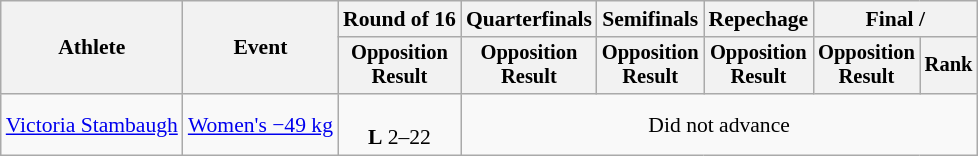<table class="wikitable" style="font-size:90%;">
<tr>
<th rowspan=2>Athlete</th>
<th rowspan=2>Event</th>
<th>Round of 16</th>
<th>Quarterfinals</th>
<th>Semifinals</th>
<th>Repechage</th>
<th colspan=2>Final / </th>
</tr>
<tr style="font-size:95%">
<th>Opposition<br>Result</th>
<th>Opposition<br>Result</th>
<th>Opposition<br>Result</th>
<th>Opposition<br>Result</th>
<th>Opposition<br>Result</th>
<th>Rank</th>
</tr>
<tr align=center>
<td align=left><a href='#'>Victoria Stambaugh</a></td>
<td align=left><a href='#'>Women's −49 kg</a></td>
<td><br><strong>L</strong> 2–22</td>
<td colspan=5>Did not advance</td>
</tr>
</table>
